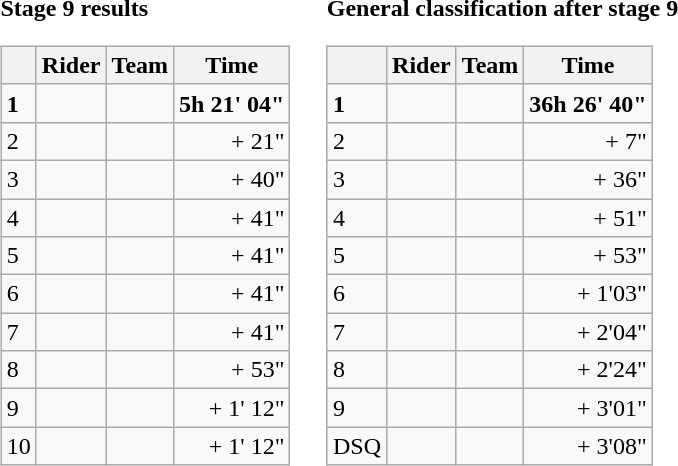<table>
<tr>
<td><strong>Stage 9 results</strong><br><table class="wikitable">
<tr>
<th></th>
<th>Rider</th>
<th>Team</th>
<th>Time</th>
</tr>
<tr>
<td><strong>1</strong></td>
<td><strong></strong></td>
<td><strong></strong></td>
<td align="right"><strong>5h 21' 04"</strong></td>
</tr>
<tr>
<td>2</td>
<td></td>
<td></td>
<td align="right">+ 21"</td>
</tr>
<tr>
<td>3</td>
<td></td>
<td></td>
<td align="right">+ 40"</td>
</tr>
<tr>
<td>4</td>
<td></td>
<td></td>
<td align="right">+ 41"</td>
</tr>
<tr>
<td>5</td>
<td></td>
<td></td>
<td align="right">+ 41"</td>
</tr>
<tr>
<td>6</td>
<td></td>
<td></td>
<td align="right">+ 41"</td>
</tr>
<tr>
<td>7</td>
<td></td>
<td></td>
<td align="right">+ 41"</td>
</tr>
<tr>
<td>8</td>
<td></td>
<td></td>
<td align="right">+ 53"</td>
</tr>
<tr>
<td>9</td>
<td></td>
<td></td>
<td align="right">+ 1' 12"</td>
</tr>
<tr>
<td>10</td>
<td></td>
<td></td>
<td align="right">+ 1' 12"</td>
</tr>
</table>
</td>
<td></td>
<td><strong>General classification after stage 9</strong><br><table class="wikitable">
<tr>
<th></th>
<th>Rider</th>
<th>Team</th>
<th>Time</th>
</tr>
<tr>
<td><strong>1</strong></td>
<td><strong></strong></td>
<td><strong></strong></td>
<td align="right"><strong>36h 26' 40"</strong></td>
</tr>
<tr>
<td>2</td>
<td></td>
<td></td>
<td align="right">+ 7"</td>
</tr>
<tr>
<td>3</td>
<td></td>
<td></td>
<td align="right">+ 36"</td>
</tr>
<tr>
<td>4</td>
<td></td>
<td></td>
<td align="right">+ 51"</td>
</tr>
<tr>
<td>5</td>
<td></td>
<td></td>
<td align="right">+ 53"</td>
</tr>
<tr>
<td>6</td>
<td></td>
<td></td>
<td align="right">+ 1'03"</td>
</tr>
<tr>
<td>7</td>
<td></td>
<td></td>
<td align="right">+ 2'04"</td>
</tr>
<tr>
<td>8</td>
<td></td>
<td></td>
<td align="right">+ 2'24"</td>
</tr>
<tr>
<td>9</td>
<td></td>
<td></td>
<td align="right">+ 3'01"</td>
</tr>
<tr>
<td>DSQ</td>
<td><s></s></td>
<td></td>
<td align="right">+ 3'08"</td>
</tr>
</table>
</td>
</tr>
</table>
